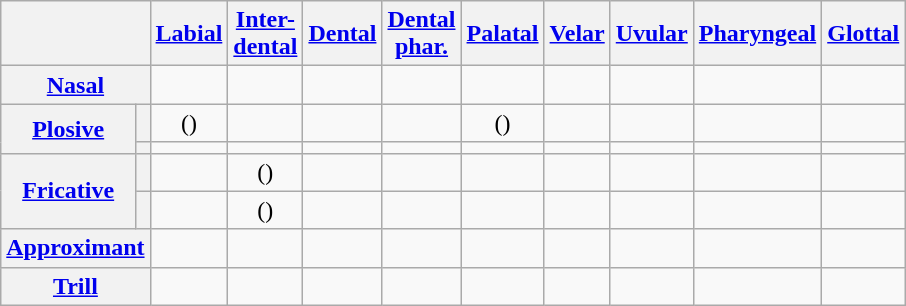<table class="wikitable" style="text-align:center;">
<tr>
<th colspan="2"></th>
<th><a href='#'>Labial</a></th>
<th><a href='#'>Inter-<br>dental</a></th>
<th><a href='#'>Dental</a></th>
<th><a href='#'>Dental</a><br><a href='#'>phar.</a></th>
<th><a href='#'>Palatal</a></th>
<th><a href='#'>Velar</a></th>
<th><a href='#'>Uvular</a></th>
<th><a href='#'>Pharyngeal</a></th>
<th><a href='#'>Glottal</a></th>
</tr>
<tr>
<th colspan="2"><a href='#'>Nasal</a></th>
<td></td>
<td></td>
<td></td>
<td></td>
<td></td>
<td></td>
<td></td>
<td></td>
<td></td>
</tr>
<tr>
<th rowspan="2"><a href='#'>Plosive</a></th>
<th></th>
<td>()</td>
<td></td>
<td></td>
<td></td>
<td>()</td>
<td></td>
<td></td>
<td></td>
<td></td>
</tr>
<tr>
<th></th>
<td></td>
<td></td>
<td></td>
<td></td>
<td></td>
<td></td>
<td></td>
<td></td>
<td></td>
</tr>
<tr>
<th rowspan="2"><a href='#'>Fricative</a></th>
<th></th>
<td></td>
<td>()</td>
<td></td>
<td></td>
<td></td>
<td></td>
<td></td>
<td></td>
<td></td>
</tr>
<tr>
<th></th>
<td></td>
<td>()</td>
<td></td>
<td></td>
<td></td>
<td></td>
<td></td>
<td></td>
<td></td>
</tr>
<tr>
<th colspan="2"><a href='#'>Approximant</a></th>
<td></td>
<td></td>
<td></td>
<td></td>
<td></td>
<td></td>
<td></td>
<td></td>
<td></td>
</tr>
<tr>
<th colspan="2"><a href='#'>Trill</a></th>
<td></td>
<td></td>
<td></td>
<td></td>
<td></td>
<td></td>
<td></td>
<td></td>
<td></td>
</tr>
</table>
